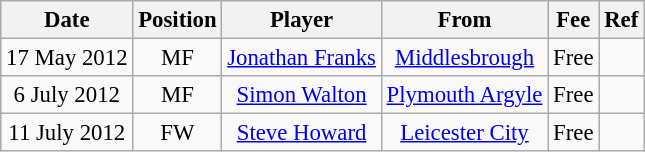<table class="wikitable" style="font-size: 95%; text-align: center;">
<tr>
<th>Date</th>
<th>Position</th>
<th>Player</th>
<th>From</th>
<th>Fee</th>
<th>Ref</th>
</tr>
<tr>
<td>17 May 2012</td>
<td>MF</td>
<td><a href='#'>Jonathan Franks</a></td>
<td><a href='#'>Middlesbrough</a></td>
<td>Free</td>
<td></td>
</tr>
<tr>
<td>6 July 2012</td>
<td>MF</td>
<td><a href='#'>Simon Walton</a></td>
<td><a href='#'>Plymouth Argyle</a></td>
<td>Free</td>
<td></td>
</tr>
<tr>
<td>11 July 2012</td>
<td>FW</td>
<td><a href='#'>Steve Howard</a></td>
<td><a href='#'>Leicester City</a></td>
<td>Free</td>
<td></td>
</tr>
</table>
